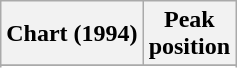<table class="wikitable plainrowheaders sortable" style="text-align:center">
<tr>
<th scope="col">Chart (1994)</th>
<th scope="col">Peak<br>position</th>
</tr>
<tr>
</tr>
<tr>
</tr>
<tr>
</tr>
</table>
